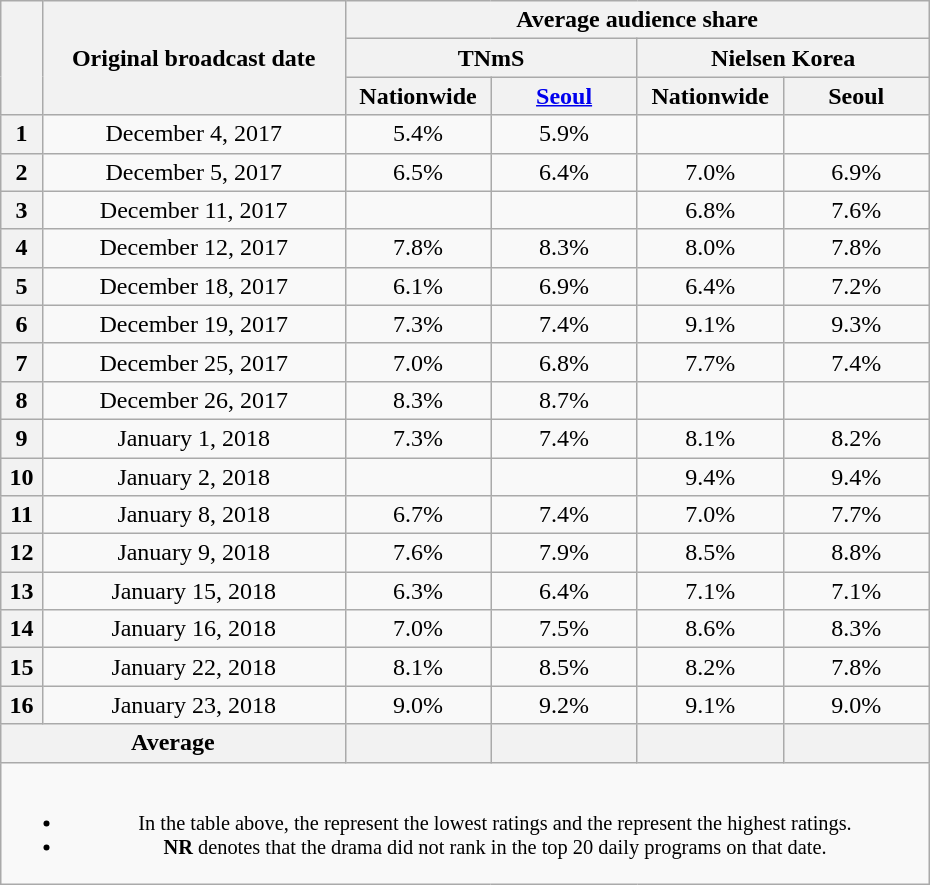<table class="wikitable" style="text-align:center; width:620px">
<tr>
<th rowspan="3"></th>
<th rowspan="3">Original broadcast date</th>
<th colspan="4">Average audience share</th>
</tr>
<tr>
<th colspan="2">TNmS</th>
<th colspan="2">Nielsen Korea</th>
</tr>
<tr>
<th width="90">Nationwide</th>
<th width="90"><a href='#'>Seoul</a></th>
<th width="90">Nationwide</th>
<th width="90">Seoul</th>
</tr>
<tr>
<th>1</th>
<td>December 4, 2017</td>
<td>5.4% </td>
<td>5.9% </td>
<td> </td>
<td> </td>
</tr>
<tr>
<th>2</th>
<td>December 5, 2017</td>
<td>6.5% </td>
<td>6.4% </td>
<td>7.0% </td>
<td>6.9% </td>
</tr>
<tr>
<th>3</th>
<td>December 11, 2017</td>
<td> </td>
<td> </td>
<td>6.8% </td>
<td>7.6% </td>
</tr>
<tr>
<th>4</th>
<td>December 12, 2017</td>
<td>7.8% </td>
<td>8.3% </td>
<td>8.0% </td>
<td>7.8% </td>
</tr>
<tr>
<th>5</th>
<td>December 18, 2017</td>
<td>6.1% </td>
<td>6.9% </td>
<td>6.4% </td>
<td>7.2% </td>
</tr>
<tr>
<th>6</th>
<td>December 19, 2017</td>
<td>7.3% </td>
<td>7.4% </td>
<td>9.1% </td>
<td>9.3% </td>
</tr>
<tr>
<th>7</th>
<td>December 25, 2017</td>
<td>7.0% </td>
<td>6.8% </td>
<td>7.7% </td>
<td>7.4% </td>
</tr>
<tr>
<th>8</th>
<td>December 26, 2017</td>
<td>8.3% </td>
<td>8.7% </td>
<td> </td>
<td> </td>
</tr>
<tr>
<th>9</th>
<td>January 1, 2018</td>
<td>7.3% </td>
<td>7.4% </td>
<td>8.1% </td>
<td>8.2% </td>
</tr>
<tr>
<th>10</th>
<td>January 2, 2018</td>
<td> </td>
<td> </td>
<td>9.4% </td>
<td>9.4% </td>
</tr>
<tr>
<th>11</th>
<td>January 8, 2018</td>
<td>6.7% </td>
<td>7.4% </td>
<td>7.0% </td>
<td>7.7% </td>
</tr>
<tr>
<th>12</th>
<td>January 9, 2018</td>
<td>7.6% </td>
<td>7.9% </td>
<td>8.5% </td>
<td>8.8% </td>
</tr>
<tr>
<th>13</th>
<td>January 15, 2018</td>
<td>6.3% </td>
<td>6.4% </td>
<td>7.1% </td>
<td>7.1% </td>
</tr>
<tr>
<th>14</th>
<td>January 16, 2018</td>
<td>7.0% </td>
<td>7.5% </td>
<td>8.6% </td>
<td>8.3% </td>
</tr>
<tr>
<th>15</th>
<td>January 22, 2018</td>
<td>8.1% </td>
<td>8.5% </td>
<td>8.2% </td>
<td>7.8% </td>
</tr>
<tr>
<th>16</th>
<td>January 23, 2018</td>
<td>9.0% </td>
<td>9.2% </td>
<td>9.1% </td>
<td>9.0% </td>
</tr>
<tr>
<th colspan="2">Average</th>
<th></th>
<th></th>
<th></th>
<th></th>
</tr>
<tr>
<td colspan="6" style="font-size:85%"><br><ul><li>In the table above, the <strong></strong> represent the lowest ratings and the <strong></strong> represent the highest ratings.</li><li><strong>NR</strong> denotes that the drama did not rank in the top 20 daily programs on that date.</li></ul></td>
</tr>
</table>
